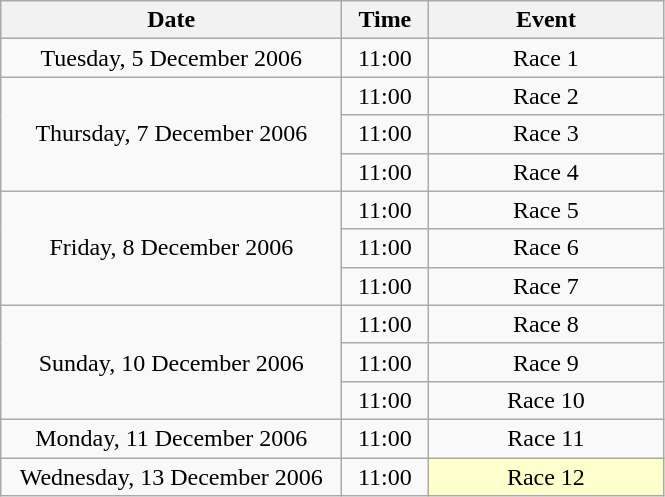<table class = "wikitable" style="text-align:center;">
<tr>
<th width=220>Date</th>
<th width=50>Time</th>
<th width=150>Event</th>
</tr>
<tr>
<td>Tuesday, 5 December 2006</td>
<td>11:00</td>
<td>Race 1</td>
</tr>
<tr>
<td rowspan=3>Thursday, 7 December 2006</td>
<td>11:00</td>
<td>Race 2</td>
</tr>
<tr>
<td>11:00</td>
<td>Race 3</td>
</tr>
<tr>
<td>11:00</td>
<td>Race 4</td>
</tr>
<tr>
<td rowspan=3>Friday, 8 December 2006</td>
<td>11:00</td>
<td>Race 5</td>
</tr>
<tr>
<td>11:00</td>
<td>Race 6</td>
</tr>
<tr>
<td>11:00</td>
<td>Race 7</td>
</tr>
<tr>
<td rowspan=3>Sunday, 10 December 2006</td>
<td>11:00</td>
<td>Race 8</td>
</tr>
<tr>
<td>11:00</td>
<td>Race 9</td>
</tr>
<tr>
<td>11:00</td>
<td>Race 10</td>
</tr>
<tr>
<td>Monday, 11 December 2006</td>
<td>11:00</td>
<td>Race 11</td>
</tr>
<tr>
<td>Wednesday, 13 December 2006</td>
<td>11:00</td>
<td bgcolor=ffffcc>Race 12</td>
</tr>
</table>
